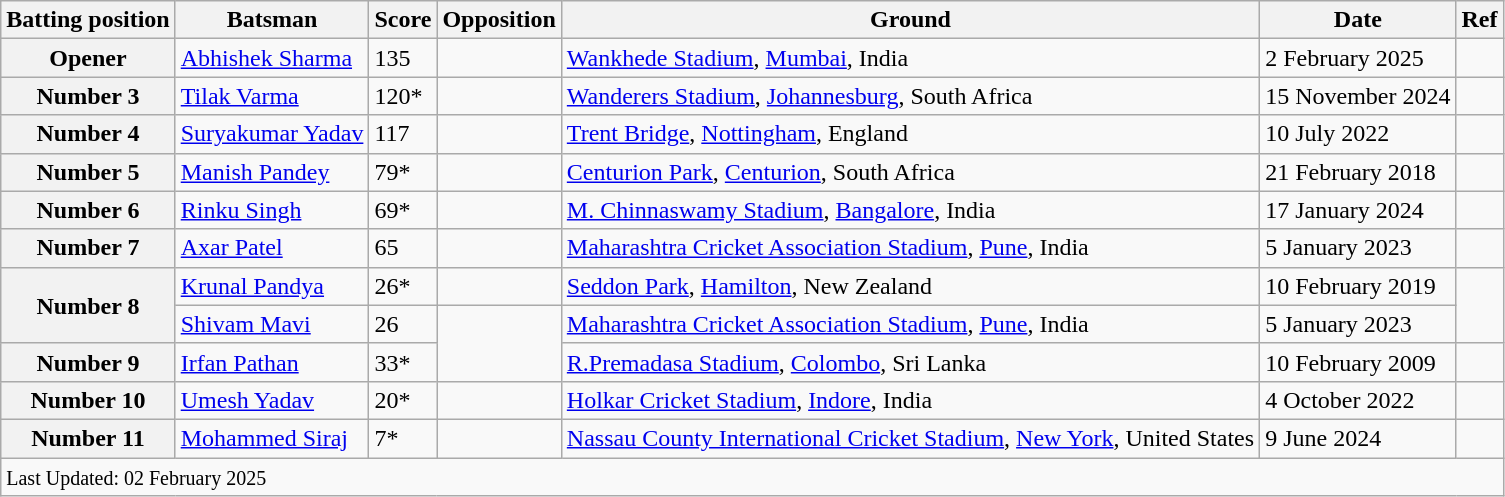<table class="wikitable sortable">
<tr>
<th scope="col">Batting position</th>
<th scope="col">Batsman</th>
<th scope="col">Score</th>
<th scope="col">Opposition</th>
<th scope="col">Ground</th>
<th scope="col">Date</th>
<th scope="col">Ref</th>
</tr>
<tr>
<th scope=row style=text-align:center;>Opener</th>
<td><a href='#'>Abhishek Sharma</a></td>
<td>135</td>
<td></td>
<td><a href='#'>Wankhede Stadium</a>, <a href='#'>Mumbai</a>, India</td>
<td>2 February 2025</td>
<td></td>
</tr>
<tr>
<th scope=row style=text-align:center;>Number 3</th>
<td><a href='#'>Tilak Varma</a></td>
<td>120*</td>
<td></td>
<td><a href='#'>Wanderers Stadium</a>, <a href='#'>Johannesburg</a>, South Africa</td>
<td>15 November 2024</td>
<td></td>
</tr>
<tr>
<th scope=row style=text-align:center;>Number 4</th>
<td><a href='#'>Suryakumar Yadav</a></td>
<td>117</td>
<td></td>
<td><a href='#'>Trent Bridge</a>, <a href='#'>Nottingham</a>, England</td>
<td>10 July 2022</td>
<td></td>
</tr>
<tr>
<th scope=row style=text-align:center;>Number 5</th>
<td><a href='#'>Manish Pandey</a></td>
<td>79*</td>
<td></td>
<td><a href='#'>Centurion Park</a>, <a href='#'>Centurion</a>, South Africa</td>
<td>21 February 2018</td>
<td></td>
</tr>
<tr>
<th scope=row style=text-align:center;>Number 6</th>
<td><a href='#'>Rinku Singh</a></td>
<td>69*</td>
<td></td>
<td><a href='#'>M. Chinnaswamy Stadium</a>, <a href='#'>Bangalore</a>, India</td>
<td>17 January 2024</td>
<td></td>
</tr>
<tr>
<th scope=row style=text-align:center;>Number 7</th>
<td><a href='#'>Axar Patel</a></td>
<td>65</td>
<td></td>
<td><a href='#'>Maharashtra Cricket Association Stadium</a>, <a href='#'>Pune</a>, India</td>
<td>5 January 2023</td>
<td></td>
</tr>
<tr>
<th scope=row style=text-align:center; rowspan=2>Number 8</th>
<td><a href='#'>Krunal Pandya</a></td>
<td>26*</td>
<td></td>
<td><a href='#'>Seddon Park</a>, <a href='#'>Hamilton</a>, New Zealand</td>
<td>10 February 2019</td>
<td rowspan=2></td>
</tr>
<tr>
<td><a href='#'>Shivam Mavi</a></td>
<td>26</td>
<td rowspan=2></td>
<td><a href='#'>Maharashtra Cricket Association Stadium</a>, <a href='#'>Pune</a>, India</td>
<td>5 January 2023</td>
</tr>
<tr>
<th scope=row style=text-align:center;>Number 9</th>
<td><a href='#'>Irfan Pathan</a></td>
<td>33*</td>
<td><a href='#'>R.Premadasa Stadium</a>, <a href='#'>Colombo</a>, Sri Lanka</td>
<td>10 February 2009</td>
<td></td>
</tr>
<tr>
<th scope=row style=text-align:center;>Number 10</th>
<td><a href='#'>Umesh Yadav</a></td>
<td>20*</td>
<td></td>
<td><a href='#'>Holkar Cricket Stadium</a>, <a href='#'>Indore</a>, India</td>
<td>4 October 2022</td>
<td></td>
</tr>
<tr>
<th scope=row style=text-align:center;>Number 11</th>
<td><a href='#'>Mohammed Siraj</a></td>
<td>7*</td>
<td></td>
<td><a href='#'>Nassau County International Cricket Stadium</a>, <a href='#'>New York</a>, United States</td>
<td>9 June 2024</td>
<td></td>
</tr>
<tr>
<td colspan=7><small>Last Updated: 02 February 2025</small></td>
</tr>
</table>
